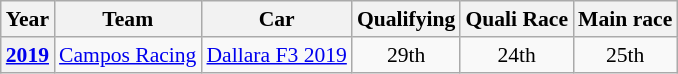<table class="wikitable" style="text-align:center; font-size:90%">
<tr>
<th>Year</th>
<th>Team</th>
<th>Car</th>
<th>Qualifying</th>
<th>Quali Race</th>
<th>Main race</th>
</tr>
<tr>
<th><a href='#'>2019</a></th>
<td align="left"> <a href='#'>Campos Racing</a></td>
<td align="left"><a href='#'>Dallara F3 2019</a></td>
<td>29th</td>
<td>24th</td>
<td>25th</td>
</tr>
</table>
